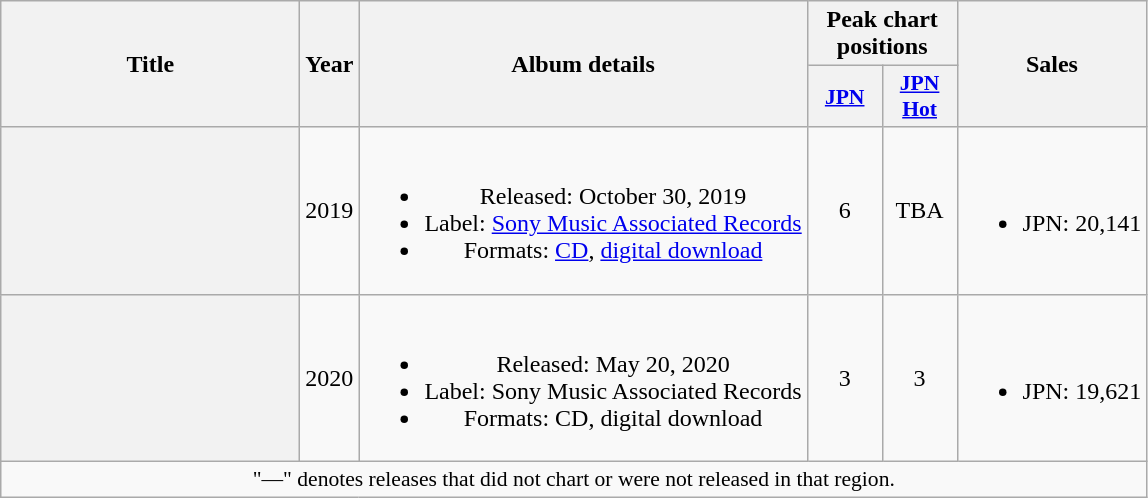<table class="wikitable plainrowheaders" style="text-align:center;">
<tr>
<th scope="col" rowspan="2" style="width:12em;">Title</th>
<th scope="col" rowspan="2">Year</th>
<th scope="col" rowspan="2">Album details</th>
<th scope="col" colspan="2">Peak chart positions</th>
<th scope="col" rowspan="2">Sales</th>
</tr>
<tr>
<th scope="col" style="width:3em;font-size:90%;"><a href='#'>JPN</a></th>
<th scope="col" style="width:3em;font-size:90%;"><a href='#'>JPN<br>Hot</a></th>
</tr>
<tr>
<th scope="row"></th>
<td>2019</td>
<td><br><ul><li>Released: October 30, 2019</li><li>Label: <a href='#'>Sony Music Associated Records</a></li><li>Formats: <a href='#'>CD</a>, <a href='#'>digital download</a></li></ul></td>
<td>6</td>
<td>TBA</td>
<td><br><ul><li>JPN: 20,141</li></ul></td>
</tr>
<tr>
<th scope="row"></th>
<td>2020</td>
<td><br><ul><li>Released: May 20, 2020</li><li>Label: Sony Music Associated Records</li><li>Formats: CD, digital download</li></ul></td>
<td>3</td>
<td>3</td>
<td><br><ul><li>JPN: 19,621</li></ul></td>
</tr>
<tr>
<td colspan="6" style="font-size:90%;">"—" denotes releases that did not chart or were not released in that region.</td>
</tr>
</table>
